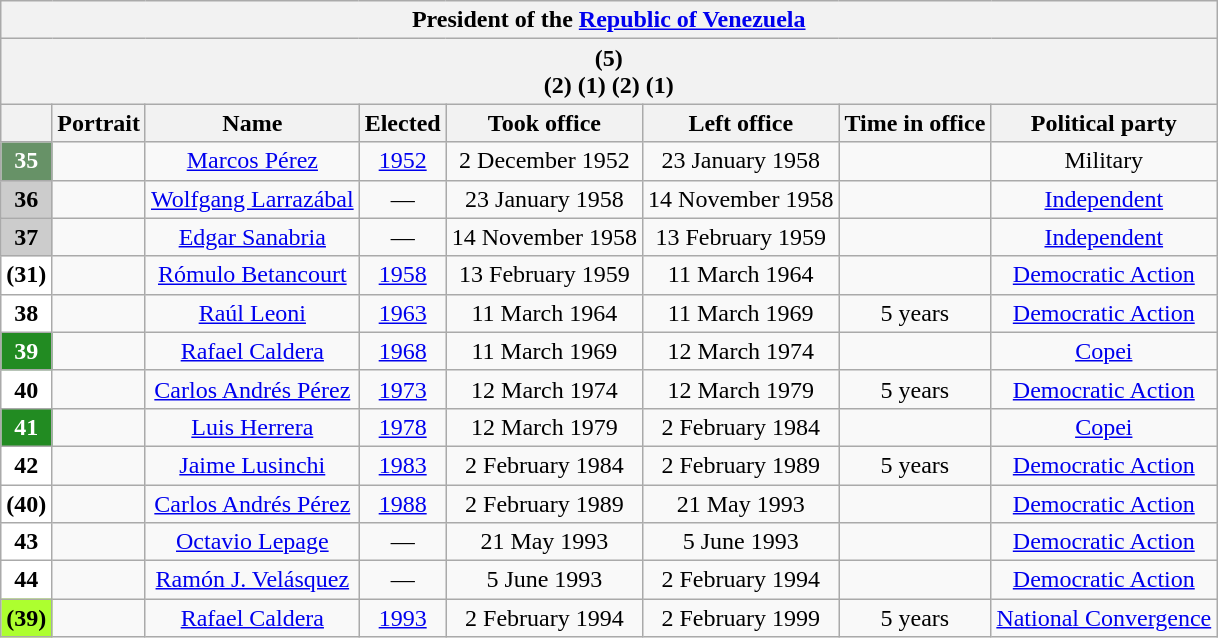<table class="wikitable" style="text-align:center;">
<tr>
<th colspan="8"> President of the <a href='#'>Republic of Venezuela</a> </th>
</tr>
<tr>
<th colspan="8">(5)<br>(2)
(1)
(2)
(1)</th>
</tr>
<tr>
<th><br></th>
<th>Portrait</th>
<th>Name<br></th>
<th>Elected</th>
<th>Took office</th>
<th>Left office</th>
<th>Time in office</th>
<th>Political party</th>
</tr>
<tr>
<th style="background:#679267; color:white;">35</th>
<td></td>
<td><a href='#'>Marcos Pérez</a><br></td>
<td><a href='#'>1952</a></td>
<td>2 December 1952</td>
<td>23 January 1958</td>
<td></td>
<td>Military</td>
</tr>
<tr>
<th style="background:#ccc; color:black;">36</th>
<td></td>
<td><a href='#'>Wolfgang Larrazábal</a><br></td>
<td>—</td>
<td>23 January 1958</td>
<td>14 November 1958</td>
<td></td>
<td><a href='#'>Independent</a></td>
</tr>
<tr>
<th style="background:#ccc; color:black;">37</th>
<td></td>
<td><a href='#'>Edgar Sanabria</a><br></td>
<td>—</td>
<td>14 November 1958</td>
<td>13 February 1959</td>
<td></td>
<td><a href='#'>Independent</a></td>
</tr>
<tr>
<th style="background:#fff; color:black;">(31)</th>
<td></td>
<td><a href='#'>Rómulo Betancourt</a><br></td>
<td><a href='#'>1958</a></td>
<td>13 February 1959</td>
<td>11 March 1964</td>
<td></td>
<td><a href='#'>Democratic Action</a></td>
</tr>
<tr>
<th style="background:#fff; color:black;">38</th>
<td></td>
<td><a href='#'>Raúl Leoni</a><br></td>
<td><a href='#'>1963</a></td>
<td>11 March 1964</td>
<td>11 March 1969</td>
<td>5 years</td>
<td><a href='#'>Democratic Action</a></td>
</tr>
<tr>
<th style="background:#228b22; color:white;">39</th>
<td></td>
<td><a href='#'>Rafael Caldera</a><br></td>
<td><a href='#'>1968</a></td>
<td>11 March 1969</td>
<td>12 March 1974</td>
<td></td>
<td><a href='#'>Copei</a></td>
</tr>
<tr>
<th style="background:#fff; color:black;">40</th>
<td></td>
<td><a href='#'>Carlos Andrés Pérez</a><br></td>
<td><a href='#'>1973</a></td>
<td>12 March 1974</td>
<td>12 March 1979</td>
<td>5 years</td>
<td><a href='#'>Democratic Action</a></td>
</tr>
<tr>
<th style="background:#228b22; color:white;">41</th>
<td></td>
<td><a href='#'>Luis Herrera</a><br></td>
<td><a href='#'>1978</a></td>
<td>12 March 1979</td>
<td>2 February 1984</td>
<td></td>
<td><a href='#'>Copei</a></td>
</tr>
<tr>
<th style="background:#fff; color:black;">42</th>
<td></td>
<td><a href='#'>Jaime Lusinchi</a><br></td>
<td><a href='#'>1983</a></td>
<td>2 February 1984</td>
<td>2 February 1989</td>
<td>5 years</td>
<td><a href='#'>Democratic Action</a></td>
</tr>
<tr>
<th style="background:#fff; color:black;">(40)</th>
<td></td>
<td><a href='#'>Carlos Andrés Pérez</a><br></td>
<td><a href='#'>1988</a></td>
<td>2 February 1989</td>
<td>21 May 1993</td>
<td></td>
<td><a href='#'>Democratic Action</a></td>
</tr>
<tr>
<th style="background:#fff; color:black;">43</th>
<td></td>
<td><a href='#'>Octavio Lepage</a><br></td>
<td>—</td>
<td>21 May 1993</td>
<td>5 June 1993</td>
<td></td>
<td><a href='#'>Democratic Action</a></td>
</tr>
<tr>
<th style="background:#fff; color:black;">44</th>
<td></td>
<td><a href='#'>Ramón J. Velásquez</a><br></td>
<td>—</td>
<td>5 June 1993</td>
<td>2 February 1994</td>
<td></td>
<td><a href='#'>Democratic Action</a></td>
</tr>
<tr>
<th style="background:#adff2f; color:black;">(39)</th>
<td></td>
<td><a href='#'>Rafael Caldera</a><br></td>
<td><a href='#'>1993</a></td>
<td>2 February 1994</td>
<td>2 February 1999</td>
<td>5 years</td>
<td><a href='#'>National Convergence</a></td>
</tr>
</table>
